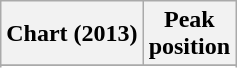<table class="wikitable sortable plainrowheaders">
<tr>
<th>Chart (2013)</th>
<th>Peak<br>position</th>
</tr>
<tr>
</tr>
<tr>
</tr>
</table>
